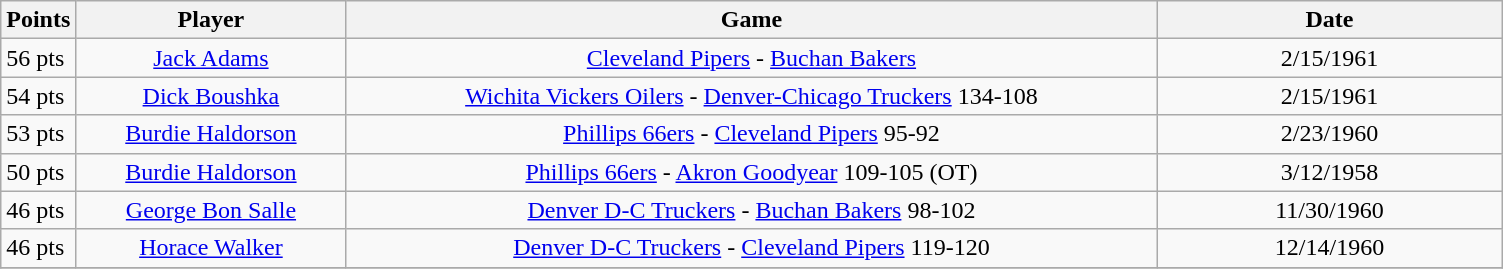<table class="wikitable">
<tr>
<th width=5%>Points</th>
<th width=18%>Player</th>
<th width=54%>Game</th>
<th width=23%>Date</th>
</tr>
<tr>
<td>56 pts</td>
<td align=center><a href='#'>Jack Adams</a></td>
<td align=center><a href='#'>Cleveland Pipers</a> - <a href='#'>Buchan Bakers</a></td>
<td align=center>2/15/1961</td>
</tr>
<tr>
<td>54 pts</td>
<td align=center><a href='#'>Dick Boushka</a></td>
<td align=center><a href='#'>Wichita Vickers Oilers</a> - <a href='#'>Denver-Chicago Truckers</a> 134-108</td>
<td align=center>2/15/1961</td>
</tr>
<tr>
<td>53 pts</td>
<td align=center><a href='#'>Burdie Haldorson</a></td>
<td align=center><a href='#'>Phillips 66ers</a> - <a href='#'>Cleveland Pipers</a> 95-92</td>
<td align=center>2/23/1960</td>
</tr>
<tr>
<td>50 pts</td>
<td align=center><a href='#'>Burdie Haldorson</a></td>
<td align=center><a href='#'>Phillips 66ers</a> - <a href='#'>Akron Goodyear</a> 109-105 (OT)</td>
<td align=center>3/12/1958</td>
</tr>
<tr>
<td>46 pts</td>
<td align=center><a href='#'>George Bon Salle</a></td>
<td align=center><a href='#'>Denver D-C Truckers</a> - <a href='#'>Buchan Bakers</a> 98-102</td>
<td align=center>11/30/1960</td>
</tr>
<tr>
<td>46 pts</td>
<td align=center><a href='#'>Horace Walker</a></td>
<td align=center><a href='#'>Denver D-C Truckers</a> - <a href='#'>Cleveland Pipers</a> 119-120</td>
<td align=center>12/14/1960</td>
</tr>
<tr>
</tr>
</table>
